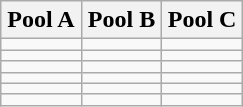<table class="wikitable">
<tr>
<th width=33%>Pool A</th>
<th width=33%>Pool B</th>
<th width=33%>Pool C</th>
</tr>
<tr>
<td></td>
<td></td>
<td></td>
</tr>
<tr>
<td></td>
<td></td>
<td></td>
</tr>
<tr>
<td></td>
<td></td>
<td></td>
</tr>
<tr>
<td></td>
<td></td>
<td></td>
</tr>
<tr>
<td></td>
<td></td>
<td></td>
</tr>
<tr>
<td></td>
<td></td>
<td></td>
</tr>
</table>
